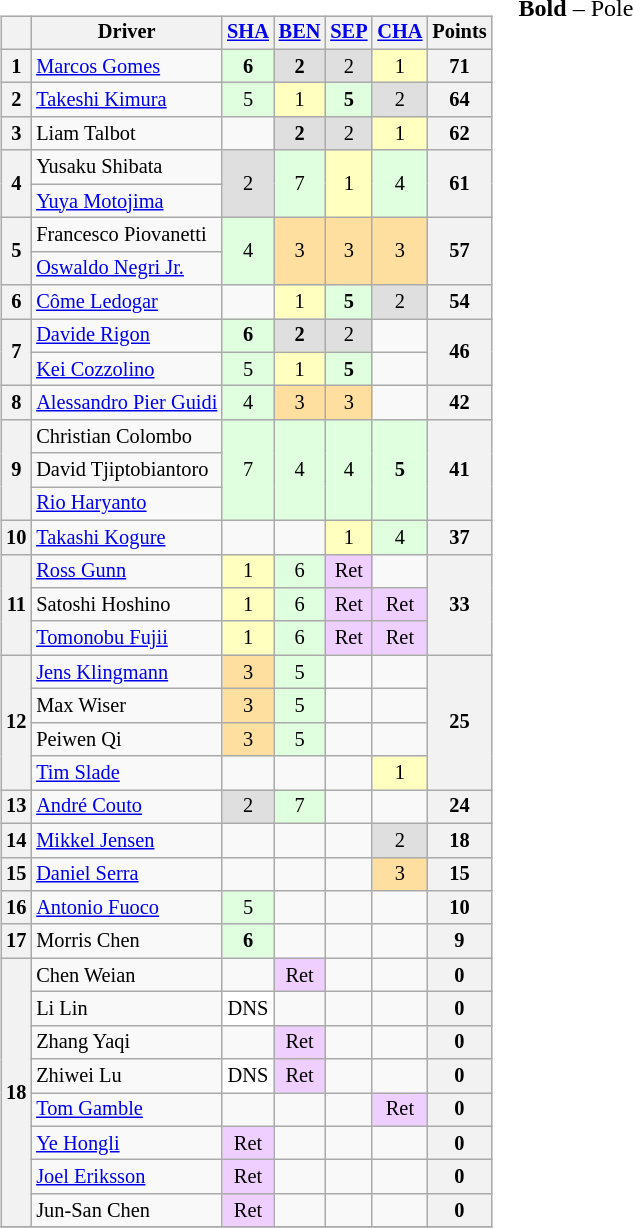<table>
<tr>
<td valign="top"><br><table class="wikitable" style="font-size:85%; text-align:center">
<tr>
<th></th>
<th>Driver</th>
<th><a href='#'>SHA</a><br></th>
<th><a href='#'>BEN</a><br></th>
<th><a href='#'>SEP</a><br></th>
<th><a href='#'>CHA</a><br></th>
<th>Points</th>
</tr>
<tr>
<th>1</th>
<td align=left> <a href='#'>Marcos Gomes</a></td>
<td style="background:#DFFFDF;"><strong>6</strong></td>
<td style="background:#DFDFDF;"><strong>2</strong></td>
<td style="background:#DFDFDF;">2</td>
<td style="background:#FFFFBF;">1</td>
<th>71</th>
</tr>
<tr>
<th>2</th>
<td align=left> <a href='#'>Takeshi Kimura</a></td>
<td style="background:#DFFFDF;">5</td>
<td style="background:#FFFFBF;">1</td>
<td style="background:#DFFFDF;"><strong>5</strong></td>
<td style="background:#DFDFDF;">2</td>
<th>64</th>
</tr>
<tr>
<th>3</th>
<td align=left>  Liam Talbot</td>
<td></td>
<td style="background:#DFDFDF;"><strong>2</strong></td>
<td style="background:#DFDFDF;">2</td>
<td style="background:#FFFFBF;">1</td>
<th>62</th>
</tr>
<tr>
<th rowspan=2>4</th>
<td align=left>  Yusaku Shibata</td>
<td rowspan=2 style="background:#DFDFDF;">2</td>
<td rowspan=2 style="background:#DFFFDF;">7</td>
<td rowspan=2 style="background:#FFFFBF;">1</td>
<td rowspan=2 style="background:#DFFFDF;">4</td>
<th rowspan=2>61</th>
</tr>
<tr>
<td align=left>  <a href='#'>Yuya Motojima</a></td>
</tr>
<tr>
<th rowspan=2>5</th>
<td align=left>  Francesco Piovanetti</td>
<td rowspan=2 style="background:#DFFFDF;">4</td>
<td rowspan=2 style="background:#FFDF9F;">3</td>
<td rowspan=2 style="background:#FFDF9F;">3</td>
<td rowspan=2 style="background:#FFDF9F;">3</td>
<th rowspan=2>57</th>
</tr>
<tr>
<td align=left>  <a href='#'>Oswaldo Negri Jr.</a></td>
</tr>
<tr>
<th>6</th>
<td align=left>  <a href='#'>Côme Ledogar</a></td>
<td></td>
<td style="background:#FFFFBF;">1</td>
<td style="background:#DFFFDF;"><strong>5</strong></td>
<td style="background:#DFDFDF;">2</td>
<th>54</th>
</tr>
<tr>
<th rowspan=2>7</th>
<td align=left> <a href='#'>Davide Rigon</a></td>
<td style="background:#DFFFDF;"><strong>6</strong></td>
<td style="background:#DFDFDF;"><strong>2</strong></td>
<td style="background:#DFDFDF;">2</td>
<td></td>
<th rowspan=2>46</th>
</tr>
<tr>
<td align=left> <a href='#'>Kei Cozzolino</a></td>
<td style="background:#DFFFDF;">5</td>
<td style="background:#FFFFBF;">1</td>
<td style="background:#DFFFDF;"><strong>5</strong></td>
<td></td>
</tr>
<tr>
<th>8</th>
<td align=left> <a href='#'>Alessandro Pier Guidi</a></td>
<td style="background:#DFFFDF;">4</td>
<td style="background:#FFDF9F;">3</td>
<td style="background:#FFDF9F;">3</td>
<td></td>
<th>42</th>
</tr>
<tr>
<th rowspan=3>9</th>
<td align=left> Christian Colombo</td>
<td rowspan=3 style="background:#DFFFDF;">7</td>
<td rowspan=3 style="background:#DFFFDF;">4</td>
<td rowspan=3 style="background:#DFFFDF;">4</td>
<td rowspan=3 style="background:#DFFFDF;"><strong>5</strong></td>
<th rowspan=3>41</th>
</tr>
<tr>
<td align=left> David Tjiptobiantoro</td>
</tr>
<tr>
<td align=left> <a href='#'>Rio Haryanto</a></td>
</tr>
<tr>
<th>10</th>
<td align=left> <a href='#'>Takashi Kogure</a></td>
<td></td>
<td></td>
<td style="background:#FFFFBF;">1</td>
<td style="background:#DFFFDF;">4</td>
<th>37</th>
</tr>
<tr>
<th rowspan=3>11</th>
<td align=left> <a href='#'>Ross Gunn</a></td>
<td style="background:#FFFFBF;">1</td>
<td style="background:#DFFFDF;">6</td>
<td style="background:#EFCFFF;">Ret</td>
<td></td>
<th rowspan=3>33</th>
</tr>
<tr>
<td align=left> Satoshi Hoshino</td>
<td style="background:#FFFFBF;">1</td>
<td style="background:#DFFFDF;">6</td>
<td style="background:#EFCFFF;">Ret</td>
<td style="background:#EFCFFF;">Ret</td>
</tr>
<tr>
<td align=left> <a href='#'>Tomonobu Fujii</a></td>
<td style="background:#FFFFBF;">1</td>
<td style="background:#DFFFDF;">6</td>
<td style="background:#EFCFFF;">Ret</td>
<td style="background:#EFCFFF;">Ret</td>
</tr>
<tr>
<th rowspan=4>12</th>
<td align=left> <a href='#'>Jens Klingmann</a></td>
<td style="background:#FFDF9F;">3</td>
<td style="background:#DFFFDF;">5</td>
<td></td>
<td></td>
<th rowspan=4>25</th>
</tr>
<tr>
<td align=left> Max Wiser</td>
<td style="background:#FFDF9F;">3</td>
<td style="background:#DFFFDF;">5</td>
<td></td>
<td></td>
</tr>
<tr>
<td align=left> Peiwen Qi</td>
<td style="background:#FFDF9F;">3</td>
<td style="background:#DFFFDF;">5</td>
<td></td>
<td></td>
</tr>
<tr>
<td align=left> <a href='#'>Tim Slade</a></td>
<td></td>
<td></td>
<td></td>
<td style="background:#FFFFBF;">1</td>
</tr>
<tr>
<th>13</th>
<td align=left> <a href='#'>André Couto</a></td>
<td style="background:#DFDFDF;">2</td>
<td style="background:#DFFFDF;">7</td>
<td></td>
<td></td>
<th>24</th>
</tr>
<tr>
<th>14</th>
<td align=left> <a href='#'>Mikkel Jensen</a></td>
<td></td>
<td></td>
<td></td>
<td style="background:#DFDFDF;">2</td>
<th>18</th>
</tr>
<tr>
<th>15</th>
<td align=left> <a href='#'>Daniel Serra</a></td>
<td></td>
<td></td>
<td></td>
<td style="background:#FFDF9F;">3</td>
<th>15</th>
</tr>
<tr>
<th>16</th>
<td align=left> <a href='#'>Antonio Fuoco</a></td>
<td style="background:#DFFFDF;">5</td>
<td></td>
<td></td>
<td></td>
<th>10</th>
</tr>
<tr>
<th>17</th>
<td align=left> Morris Chen</td>
<td style="background:#DFFFDF;"><strong>6</strong></td>
<td></td>
<td></td>
<td></td>
<th>9</th>
</tr>
<tr>
<th rowspan=8>18</th>
<td align=left> Chen Weian</td>
<td></td>
<td style="background:#EFCFFF;">Ret</td>
<td></td>
<td></td>
<th>0</th>
</tr>
<tr>
<td align=left> Li Lin</td>
<td style="background:#FFFFFF;">DNS</td>
<td></td>
<td></td>
<td></td>
<th>0</th>
</tr>
<tr>
<td align=left> Zhang Yaqi</td>
<td></td>
<td style="background:#EFCFFF;">Ret</td>
<td></td>
<td></td>
<th>0</th>
</tr>
<tr>
<td align=left> Zhiwei Lu</td>
<td style="background:#FFFFFF;">DNS</td>
<td style="background:#EFCFFF;">Ret</td>
<td></td>
<td></td>
<th>0</th>
</tr>
<tr>
<td align=left> <a href='#'>Tom Gamble</a></td>
<td></td>
<td></td>
<td></td>
<td style="background:#EFCFFF;">Ret</td>
<th>0</th>
</tr>
<tr>
<td align=left> <a href='#'>Ye Hongli</a></td>
<td style="background:#EFCFFF;">Ret</td>
<td></td>
<td></td>
<td></td>
<th>0</th>
</tr>
<tr>
<td align=left> <a href='#'>Joel Eriksson</a></td>
<td style="background:#EFCFFF;">Ret</td>
<td></td>
<td></td>
<td></td>
<th>0</th>
</tr>
<tr>
<td align=left> Jun-San Chen</td>
<td style="background:#EFCFFF;">Ret</td>
<td></td>
<td></td>
<td></td>
<th>0</th>
</tr>
<tr>
</tr>
</table>
</td>
<td valign="top"><br>
<span><strong>Bold</strong> – Pole<br></span></td>
</tr>
</table>
